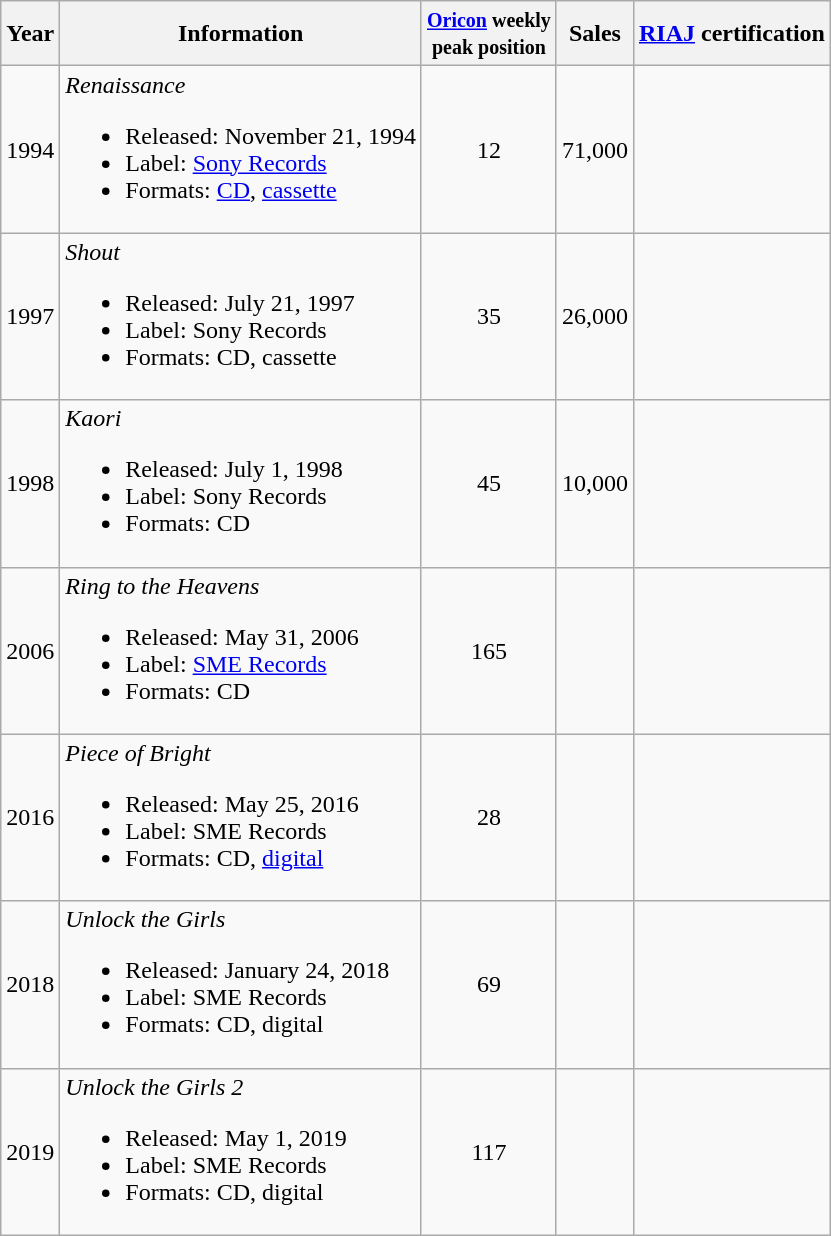<table class="wikitable">
<tr>
<th>Year</th>
<th>Information</th>
<th><small><a href='#'>Oricon</a> weekly<br>peak position</small></th>
<th>Sales<br></th>
<th><a href='#'>RIAJ</a> certification</th>
</tr>
<tr>
<td>1994</td>
<td><em>Renaissance</em><br><ul><li>Released: November 21, 1994</li><li>Label: <a href='#'>Sony Records</a></li><li>Formats: <a href='#'>CD</a>, <a href='#'>cassette</a></li></ul></td>
<td style="text-align:center;">12</td>
<td align="left">71,000</td>
<td align="left"></td>
</tr>
<tr>
<td>1997</td>
<td><em>Shout</em><br><ul><li>Released: July 21, 1997</li><li>Label: Sony Records</li><li>Formats: CD, cassette</li></ul></td>
<td style="text-align:center;">35</td>
<td align="left">26,000</td>
<td align="left"></td>
</tr>
<tr>
<td>1998</td>
<td><em>Kaori</em><br><ul><li>Released: July 1, 1998</li><li>Label: Sony Records</li><li>Formats: CD</li></ul></td>
<td style="text-align:center;">45</td>
<td align="left">10,000</td>
<td align="left"></td>
</tr>
<tr>
<td>2006</td>
<td><em>Ring to the Heavens</em><br><ul><li>Released: May 31, 2006</li><li>Label: <a href='#'>SME Records</a></li><li>Formats: CD</li></ul></td>
<td style="text-align:center;">165</td>
<td align="left"></td>
<td align="left"></td>
</tr>
<tr>
<td>2016</td>
<td><em>Piece of Bright</em><br><ul><li>Released: May 25, 2016</li><li>Label: SME Records</li><li>Formats: CD, <a href='#'>digital</a></li></ul></td>
<td style="text-align:center;">28</td>
<td align="left"></td>
<td align="left"></td>
</tr>
<tr>
<td>2018</td>
<td><em>Unlock the Girls</em><br><ul><li>Released: January 24, 2018</li><li>Label: SME Records</li><li>Formats: CD, digital</li></ul></td>
<td style="text-align:center;">69</td>
<td align="left"></td>
<td align="left"></td>
</tr>
<tr>
<td>2019</td>
<td><em>Unlock the Girls 2</em><br><ul><li>Released: May 1, 2019</li><li>Label: SME Records</li><li>Formats: CD, digital</li></ul></td>
<td style="text-align:center;">117</td>
<td align="left"></td>
<td align="left"></td>
</tr>
</table>
